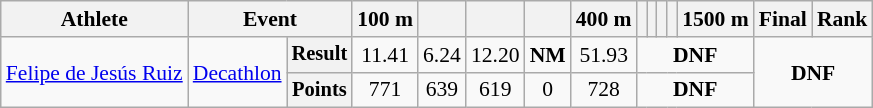<table class="wikitable" style="font-size:90%">
<tr>
<th>Athlete</th>
<th colspan = 2>Event</th>
<th>100 m</th>
<th></th>
<th></th>
<th></th>
<th>400 m</th>
<th></th>
<th></th>
<th></th>
<th></th>
<th>1500 m</th>
<th>Final</th>
<th>Rank</th>
</tr>
<tr align=center>
<td rowspan=2 align=left><a href='#'>Felipe de Jesús Ruiz</a></td>
<td rowspan=2 align=left><a href='#'>Decathlon</a></td>
<th style="font-size:95%">Result</th>
<td>11.41</td>
<td>6.24</td>
<td>12.20</td>
<td><strong>NM</strong></td>
<td>51.93</td>
<td colspan=5><strong>DNF</strong></td>
<td rowspan=2 colspan=2><strong>DNF</strong></td>
</tr>
<tr align=center>
<th style="font-size:95%">Points</th>
<td>771</td>
<td>639</td>
<td>619</td>
<td>0</td>
<td>728</td>
<td colspan=5><strong>DNF</strong></td>
</tr>
</table>
